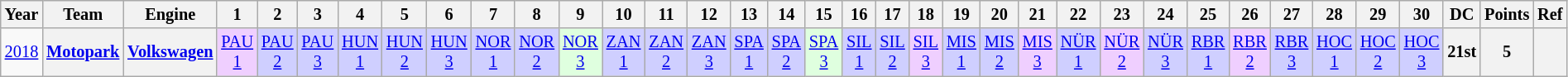<table class="wikitable" style="text-align:center; font-size:85%">
<tr>
<th>Year</th>
<th>Team</th>
<th>Engine</th>
<th>1</th>
<th>2</th>
<th>3</th>
<th>4</th>
<th>5</th>
<th>6</th>
<th>7</th>
<th>8</th>
<th>9</th>
<th>10</th>
<th>11</th>
<th>12</th>
<th>13</th>
<th>14</th>
<th>15</th>
<th>16</th>
<th>17</th>
<th>18</th>
<th>19</th>
<th>20</th>
<th>21</th>
<th>22</th>
<th>23</th>
<th>24</th>
<th>25</th>
<th>26</th>
<th>27</th>
<th>28</th>
<th>29</th>
<th>30</th>
<th>DC</th>
<th>Points</th>
<th>Ref</th>
</tr>
<tr>
<td><a href='#'>2018</a></td>
<th><a href='#'>Motopark</a></th>
<th><a href='#'>Volkswagen</a></th>
<td style="background:#EFCFFF;"><a href='#'>PAU<br>1</a><br></td>
<td style="background:#CFCFFF;"><a href='#'>PAU<br>2</a><br></td>
<td style="background:#CFCFFF;"><a href='#'>PAU<br>3</a><br></td>
<td style="background:#CFCFFF;"><a href='#'>HUN<br>1</a><br></td>
<td style="background:#CFCFFF;"><a href='#'>HUN<br>2</a><br></td>
<td style="background:#CFCFFF;"><a href='#'>HUN<br>3</a><br></td>
<td style="background:#CFCFFF;"><a href='#'>NOR<br>1</a><br></td>
<td style="background:#CFCFFF;"><a href='#'>NOR<br>2</a><br></td>
<td style="background:#DFFFDF;"><a href='#'>NOR<br>3</a><br></td>
<td style="background:#CFCFFF;"><a href='#'>ZAN<br>1</a><br></td>
<td style="background:#CFCFFF;"><a href='#'>ZAN<br>2</a><br></td>
<td style="background:#CFCFFF;"><a href='#'>ZAN<br>3</a><br></td>
<td style="background:#CFCFFF;"><a href='#'>SPA<br>1</a><br></td>
<td style="background:#CFCFFF;"><a href='#'>SPA<br>2</a><br></td>
<td style="background:#DFFFDF;"><a href='#'>SPA<br>3</a><br></td>
<td style="background:#CFCFFF;"><a href='#'>SIL<br>1</a><br></td>
<td style="background:#CFCFFF;"><a href='#'>SIL<br>2</a><br></td>
<td style="background:#EFCFFF;"><a href='#'>SIL<br>3</a><br></td>
<td style="background:#CFCFFF;"><a href='#'>MIS<br>1</a><br></td>
<td style="background:#CFCFFF;"><a href='#'>MIS<br>2</a><br></td>
<td style="background:#EFCFFF;"><a href='#'>MIS<br>3</a><br></td>
<td style="background:#CFCFFF;"><a href='#'>NÜR<br>1</a><br></td>
<td style="background:#EFCFFF;"><a href='#'>NÜR<br>2</a><br></td>
<td style="background:#CFCFFF;"><a href='#'>NÜR<br>3</a><br></td>
<td style="background:#CFCFFF;"><a href='#'>RBR<br>1</a><br></td>
<td style="background:#EFCFFF;"><a href='#'>RBR<br>2</a><br></td>
<td style="background:#CFCFFF;"><a href='#'>RBR<br>3</a><br></td>
<td style="background:#CFCFFF;"><a href='#'>HOC<br>1</a><br></td>
<td style="background:#CFCFFF;"><a href='#'>HOC<br>2</a><br></td>
<td style="background:#CFCFFF;"><a href='#'>HOC<br>3</a><br></td>
<th>21st</th>
<th>5</th>
<th></th>
</tr>
</table>
